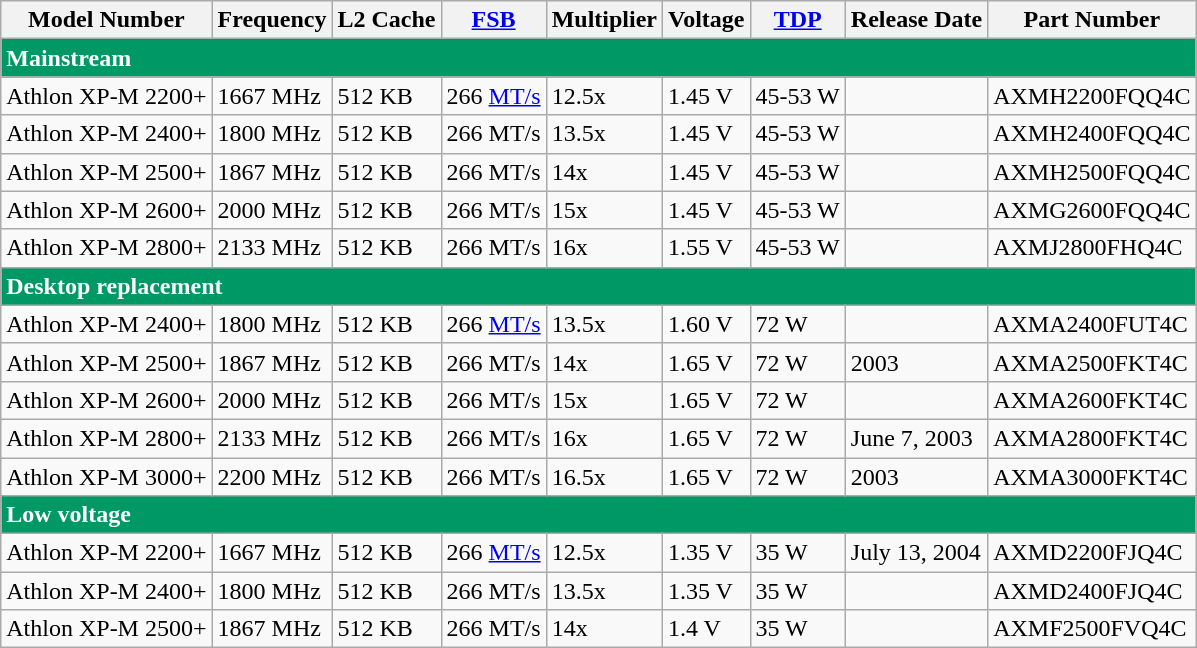<table class="wikitable">
<tr>
<th>Model Number</th>
<th>Frequency</th>
<th>L2 Cache</th>
<th><a href='#'>FSB</a></th>
<th>Multiplier</th>
<th>Voltage</th>
<th><a href='#'>TDP</a></th>
<th>Release Date</th>
<th>Part Number</th>
</tr>
<tr>
<td align="left" colspan="9" style="background:#009966;color: white"><strong>Mainstream</strong></td>
</tr>
<tr>
<td>Athlon XP-M 2200+</td>
<td>1667 MHz</td>
<td>512 KB</td>
<td>266 <a href='#'>MT/s</a></td>
<td>12.5x</td>
<td>1.45 V</td>
<td>45-53 W</td>
<td></td>
<td>AXMH2200FQQ4C</td>
</tr>
<tr>
<td>Athlon XP-M 2400+</td>
<td>1800 MHz</td>
<td>512 KB</td>
<td>266 MT/s</td>
<td>13.5x</td>
<td>1.45 V</td>
<td>45-53 W</td>
<td></td>
<td>AXMH2400FQQ4C</td>
</tr>
<tr>
<td>Athlon XP-M 2500+</td>
<td>1867 MHz</td>
<td>512 KB</td>
<td>266 MT/s</td>
<td>14x</td>
<td>1.45 V</td>
<td>45-53 W</td>
<td></td>
<td>AXMH2500FQQ4C</td>
</tr>
<tr>
<td>Athlon XP-M 2600+</td>
<td>2000 MHz</td>
<td>512 KB</td>
<td>266 MT/s</td>
<td>15x</td>
<td>1.45 V</td>
<td>45-53 W</td>
<td></td>
<td>AXMG2600FQQ4C</td>
</tr>
<tr>
<td>Athlon XP-M 2800+</td>
<td>2133 MHz</td>
<td>512 KB</td>
<td>266 MT/s</td>
<td>16x</td>
<td>1.55 V</td>
<td>45-53 W</td>
<td></td>
<td>AXMJ2800FHQ4C</td>
</tr>
<tr>
<td align="left" colspan="9" style="background:#009966;color: white"><strong>Desktop replacement</strong></td>
</tr>
<tr>
<td>Athlon XP-M 2400+</td>
<td>1800 MHz</td>
<td>512 KB</td>
<td>266 <a href='#'>MT/s</a></td>
<td>13.5x</td>
<td>1.60 V</td>
<td>72 W</td>
<td></td>
<td>AXMA2400FUT4C</td>
</tr>
<tr>
<td>Athlon XP-M 2500+</td>
<td>1867 MHz</td>
<td>512 KB</td>
<td>266 MT/s</td>
<td>14x</td>
<td>1.65 V</td>
<td>72 W</td>
<td>2003</td>
<td>AXMA2500FKT4C</td>
</tr>
<tr>
<td>Athlon XP-M 2600+</td>
<td>2000 MHz</td>
<td>512 KB</td>
<td>266 MT/s</td>
<td>15x</td>
<td>1.65 V</td>
<td>72 W</td>
<td></td>
<td>AXMA2600FKT4C</td>
</tr>
<tr>
<td>Athlon XP-M 2800+</td>
<td>2133 MHz</td>
<td>512 KB</td>
<td>266 MT/s</td>
<td>16x</td>
<td>1.65 V</td>
<td>72 W</td>
<td>June 7, 2003</td>
<td>AXMA2800FKT4C</td>
</tr>
<tr>
<td>Athlon XP-M 3000+</td>
<td>2200 MHz</td>
<td>512 KB</td>
<td>266 MT/s</td>
<td>16.5x</td>
<td>1.65 V</td>
<td>72 W</td>
<td>2003</td>
<td>AXMA3000FKT4C</td>
</tr>
<tr>
<td align="left" colspan="9" style="background:#009966;color: white"><strong>Low voltage</strong></td>
</tr>
<tr>
<td>Athlon XP-M 2200+</td>
<td>1667 MHz</td>
<td>512 KB</td>
<td>266 <a href='#'>MT/s</a></td>
<td>12.5x</td>
<td>1.35 V</td>
<td>35 W</td>
<td>July 13, 2004</td>
<td>AXMD2200FJQ4C</td>
</tr>
<tr>
<td>Athlon XP-M 2400+</td>
<td>1800 MHz</td>
<td>512 KB</td>
<td>266 MT/s</td>
<td>13.5x</td>
<td>1.35 V</td>
<td>35 W</td>
<td></td>
<td>AXMD2400FJQ4C</td>
</tr>
<tr>
<td>Athlon XP-M 2500+</td>
<td>1867 MHz</td>
<td>512 KB</td>
<td>266 MT/s</td>
<td>14x</td>
<td>1.4 V</td>
<td>35 W</td>
<td></td>
<td>AXMF2500FVQ4C</td>
</tr>
</table>
